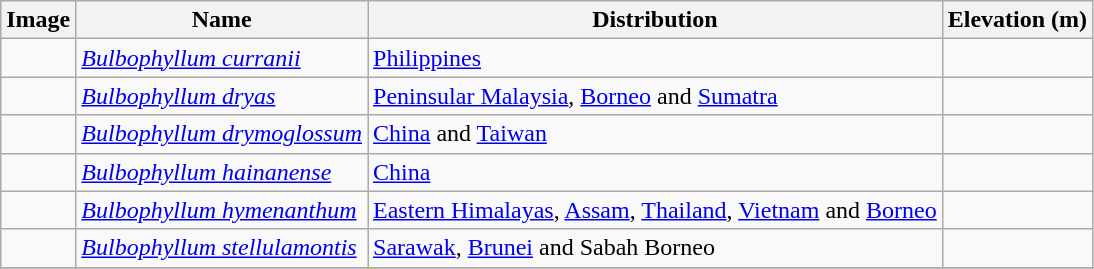<table class="wikitable collapsible">
<tr>
<th>Image</th>
<th>Name</th>
<th>Distribution</th>
<th>Elevation (m)</th>
</tr>
<tr>
<td></td>
<td><em><a href='#'>Bulbophyllum curranii </a></em> </td>
<td><a href='#'>Philippines</a></td>
<td></td>
</tr>
<tr>
<td></td>
<td><em><a href='#'>Bulbophyllum dryas </a></em> </td>
<td><a href='#'>Peninsular Malaysia</a>, <a href='#'>Borneo</a> and <a href='#'>Sumatra</a></td>
<td></td>
</tr>
<tr>
<td></td>
<td><em><a href='#'>Bulbophyllum drymoglossum</a></em> </td>
<td><a href='#'>China</a> and <a href='#'>Taiwan</a></td>
<td></td>
</tr>
<tr>
<td></td>
<td><em><a href='#'>Bulbophyllum hainanense</a></em> </td>
<td><a href='#'>China</a></td>
<td></td>
</tr>
<tr>
<td></td>
<td><em><a href='#'>Bulbophyllum hymenanthum</a></em> </td>
<td><a href='#'>Eastern Himalayas</a>, <a href='#'>Assam</a>, <a href='#'>Thailand</a>, <a href='#'>Vietnam</a> and <a href='#'>Borneo</a></td>
<td></td>
</tr>
<tr>
<td></td>
<td><em><a href='#'>Bulbophyllum stellulamontis</a></em> </td>
<td><a href='#'>Sarawak</a>, <a href='#'>Brunei</a> and Sabah Borneo</td>
<td></td>
</tr>
<tr>
</tr>
</table>
